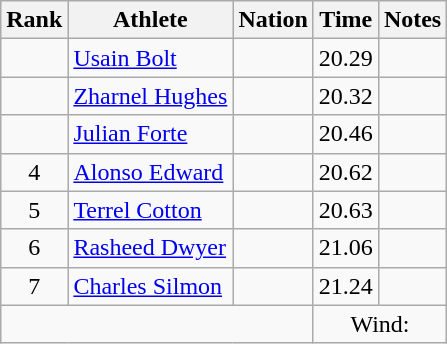<table class="wikitable mw-datatable sortable" style="text-align:center;">
<tr>
<th>Rank</th>
<th>Athlete</th>
<th>Nation</th>
<th>Time</th>
<th>Notes</th>
</tr>
<tr>
<td></td>
<td align=left><a href='#'>Usain Bolt</a></td>
<td align=left></td>
<td>20.29</td>
<td></td>
</tr>
<tr>
<td></td>
<td align=left><a href='#'>Zharnel Hughes</a></td>
<td align=left></td>
<td>20.32</td>
<td></td>
</tr>
<tr>
<td></td>
<td align=left><a href='#'>Julian Forte</a></td>
<td align=left></td>
<td>20.46</td>
<td></td>
</tr>
<tr>
<td>4</td>
<td align=left><a href='#'>Alonso Edward</a></td>
<td align=left></td>
<td>20.62</td>
<td></td>
</tr>
<tr>
<td>5</td>
<td align=left><a href='#'>Terrel Cotton</a></td>
<td align=left></td>
<td>20.63</td>
<td></td>
</tr>
<tr>
<td>6</td>
<td align=left><a href='#'>Rasheed Dwyer</a></td>
<td align=left></td>
<td>21.06</td>
<td></td>
</tr>
<tr>
<td>7</td>
<td align=left><a href='#'>Charles Silmon</a></td>
<td align=left></td>
<td>21.24</td>
<td></td>
</tr>
<tr class="sortbottom">
<td colspan=3></td>
<td colspan=2>Wind: </td>
</tr>
</table>
